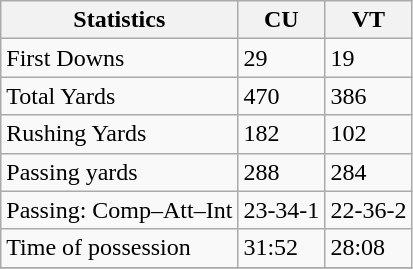<table class="wikitable">
<tr>
<th>Statistics</th>
<th>CU</th>
<th>VT</th>
</tr>
<tr>
<td>First Downs</td>
<td>29</td>
<td>19</td>
</tr>
<tr>
<td>Total Yards</td>
<td>470</td>
<td>386</td>
</tr>
<tr>
<td>Rushing Yards</td>
<td>182</td>
<td>102</td>
</tr>
<tr>
<td>Passing yards</td>
<td>288</td>
<td>284</td>
</tr>
<tr>
<td>Passing: Comp–Att–Int</td>
<td>23-34-1</td>
<td>22-36-2</td>
</tr>
<tr>
<td>Time of possession</td>
<td>31:52</td>
<td>28:08</td>
</tr>
<tr>
</tr>
</table>
